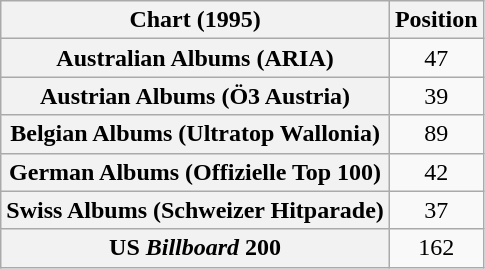<table class="wikitable sortable plainrowheaders" style="text-align:center">
<tr>
<th scope="col">Chart (1995)</th>
<th scope="col">Position</th>
</tr>
<tr>
<th scope="row">Australian Albums (ARIA)</th>
<td>47</td>
</tr>
<tr>
<th scope="row">Austrian Albums (Ö3 Austria)</th>
<td>39</td>
</tr>
<tr>
<th scope="row">Belgian Albums (Ultratop Wallonia)</th>
<td>89</td>
</tr>
<tr>
<th scope="row">German Albums (Offizielle Top 100)</th>
<td>42</td>
</tr>
<tr>
<th scope="row">Swiss Albums (Schweizer Hitparade)</th>
<td>37</td>
</tr>
<tr>
<th scope="row">US <em>Billboard</em> 200</th>
<td>162</td>
</tr>
</table>
